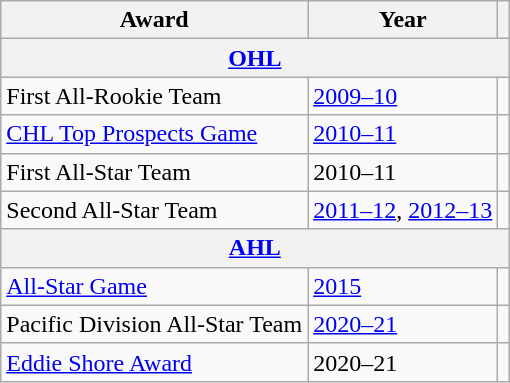<table class="wikitable">
<tr>
<th>Award</th>
<th>Year</th>
<th></th>
</tr>
<tr>
<th colspan="3"><a href='#'>OHL</a></th>
</tr>
<tr>
<td>First All-Rookie Team</td>
<td><a href='#'>2009–10</a></td>
<td></td>
</tr>
<tr>
<td><a href='#'>CHL Top Prospects Game</a></td>
<td><a href='#'>2010–11</a></td>
<td></td>
</tr>
<tr>
<td>First All-Star Team</td>
<td>2010–11</td>
<td></td>
</tr>
<tr>
<td>Second All-Star Team</td>
<td><a href='#'>2011–12</a>, <a href='#'>2012–13</a></td>
<td></td>
</tr>
<tr>
<th colspan="3"><a href='#'>AHL</a></th>
</tr>
<tr>
<td><a href='#'>All-Star Game</a></td>
<td><a href='#'>2015</a></td>
<td></td>
</tr>
<tr>
<td>Pacific Division All-Star Team</td>
<td><a href='#'>2020–21</a></td>
<td></td>
</tr>
<tr>
<td><a href='#'>Eddie Shore Award</a></td>
<td>2020–21</td>
<td></td>
</tr>
</table>
